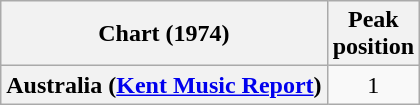<table class="wikitable plainrowheaders" style="text-align:center">
<tr>
<th>Chart (1974)</th>
<th>Peak<br>position</th>
</tr>
<tr>
<th scope="row">Australia (<a href='#'>Kent Music Report</a>)</th>
<td>1</td>
</tr>
</table>
